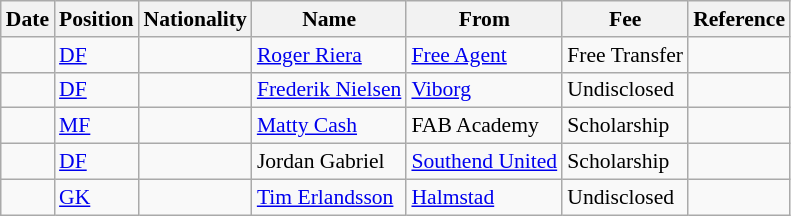<table class="wikitable"  style="text-align:left; font-size:90%; ">
<tr>
<th color:white;">Date</th>
<th color:white;">Position</th>
<th color:white;">Nationality</th>
<th color:white;">Name</th>
<th color:white;">From</th>
<th color:white;">Fee</th>
<th color:white;">Reference</th>
</tr>
<tr>
<td></td>
<td><a href='#'>DF</a></td>
<td></td>
<td><a href='#'>Roger Riera</a></td>
<td><a href='#'>Free Agent</a></td>
<td>Free Transfer</td>
<td></td>
</tr>
<tr>
<td></td>
<td><a href='#'>DF</a></td>
<td></td>
<td><a href='#'>Frederik Nielsen</a></td>
<td><a href='#'>Viborg</a></td>
<td>Undisclosed</td>
<td></td>
</tr>
<tr>
<td></td>
<td><a href='#'>MF</a></td>
<td></td>
<td><a href='#'>Matty Cash</a></td>
<td>FAB Academy</td>
<td>Scholarship</td>
<td></td>
</tr>
<tr>
<td></td>
<td><a href='#'>DF</a></td>
<td></td>
<td>Jordan Gabriel</td>
<td><a href='#'>Southend United</a></td>
<td>Scholarship</td>
<td></td>
</tr>
<tr>
<td></td>
<td><a href='#'>GK</a></td>
<td></td>
<td><a href='#'>Tim Erlandsson</a></td>
<td><a href='#'>Halmstad</a></td>
<td>Undisclosed</td>
<td></td>
</tr>
</table>
